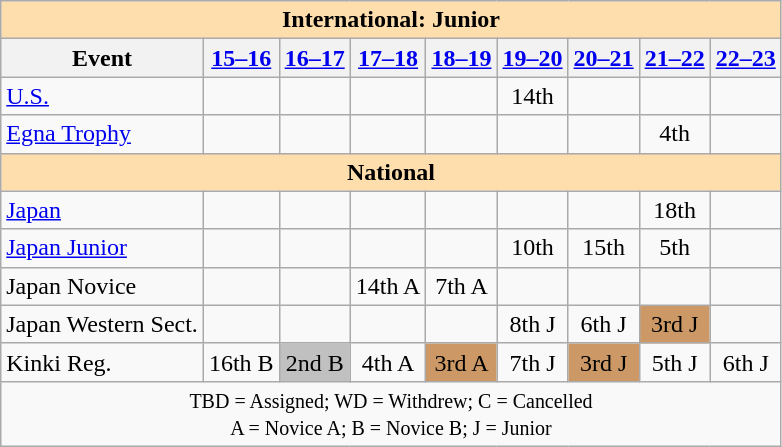<table class="wikitable" style="text-align:center">
<tr>
<th colspan="9" style="background-color: #ffdead; align="center">International: Junior</th>
</tr>
<tr>
<th>Event</th>
<th><a href='#'>15–16</a></th>
<th><a href='#'>16–17</a></th>
<th><a href='#'>17–18</a></th>
<th><a href='#'>18–19</a></th>
<th><a href='#'>19–20</a></th>
<th><a href='#'>20–21</a></th>
<th><a href='#'>21–22</a></th>
<th><a href='#'>22–23</a></th>
</tr>
<tr>
<td align=left> <a href='#'>U.S.</a></td>
<td></td>
<td></td>
<td></td>
<td></td>
<td>14th</td>
<td></td>
<td></td>
<td></td>
</tr>
<tr>
<td align=left><a href='#'>Egna Trophy</a></td>
<td></td>
<td></td>
<td></td>
<td></td>
<td></td>
<td></td>
<td>4th</td>
<td></td>
</tr>
<tr>
<th colspan="9" style="background-color: #ffdead; " align="center">National</th>
</tr>
<tr>
<td align=left><a href='#'>Japan</a></td>
<td></td>
<td></td>
<td></td>
<td></td>
<td></td>
<td></td>
<td>18th</td>
<td></td>
</tr>
<tr>
<td align=left><a href='#'>Japan Junior</a></td>
<td></td>
<td></td>
<td></td>
<td></td>
<td>10th</td>
<td>15th</td>
<td>5th</td>
<td></td>
</tr>
<tr>
<td align=left>Japan Novice</td>
<td></td>
<td></td>
<td>14th A</td>
<td>7th A</td>
<td></td>
<td></td>
<td></td>
<td></td>
</tr>
<tr>
<td align=left>Japan Western Sect.</td>
<td></td>
<td></td>
<td></td>
<td></td>
<td>8th J</td>
<td>6th J</td>
<td bgcolor=cc9966>3rd J</td>
<td></td>
</tr>
<tr>
<td align=left>Kinki Reg.</td>
<td>16th B</td>
<td bgcolor=silver>2nd B</td>
<td>4th A</td>
<td bgcolor=cc9966>3rd A</td>
<td>7th J</td>
<td bgcolor=cc9966>3rd J</td>
<td>5th J</td>
<td>6th J</td>
</tr>
<tr>
<td colspan="9" align="center"><small> TBD = Assigned; WD = Withdrew; C = Cancelled <br> A = Novice A; B = Novice B; J = Junior </small></td>
</tr>
</table>
